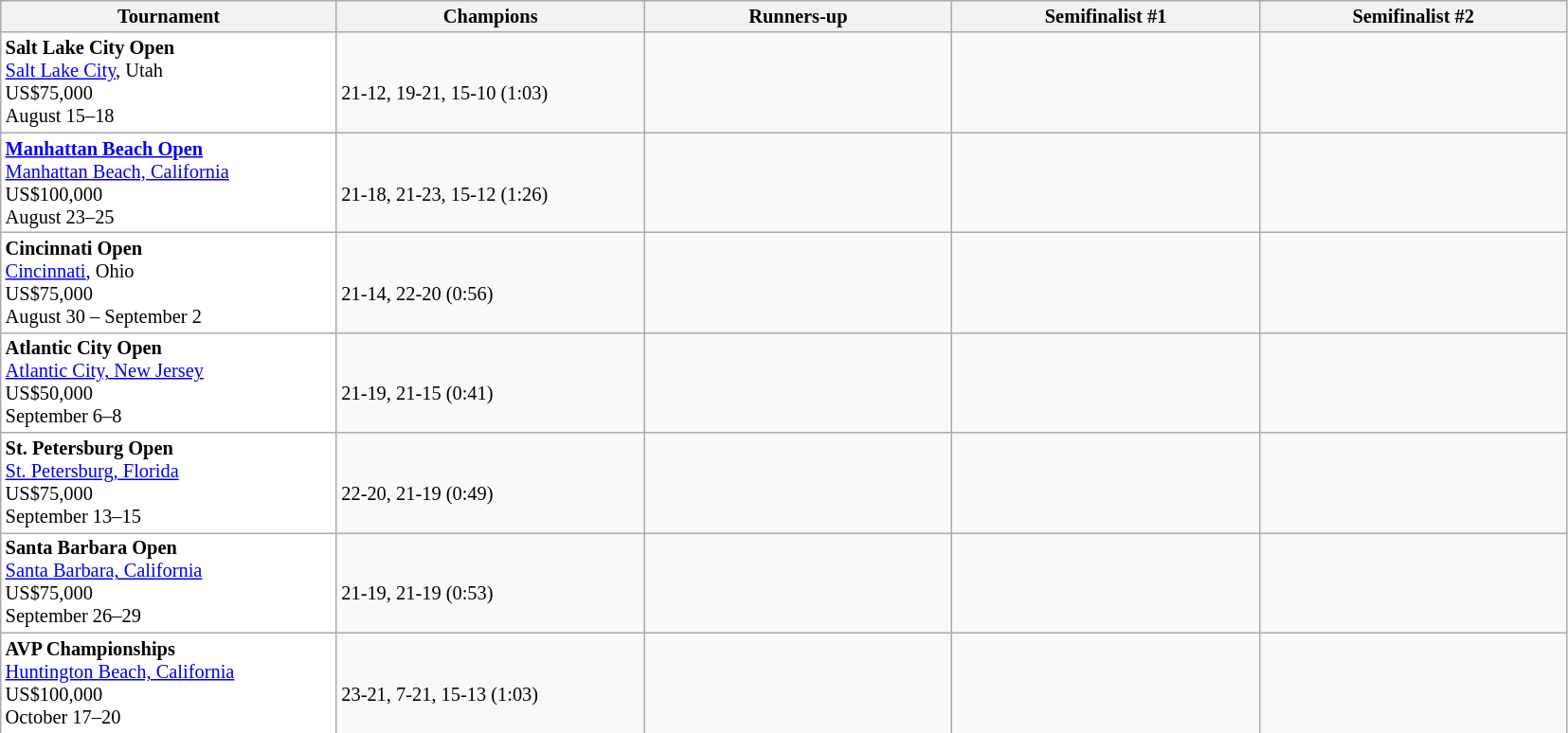<table class=wikitable style=font-size:85%>
<tr>
<th width=230>Tournament</th>
<th width=210>Champions</th>
<th width=210>Runners-up</th>
<th width=210>Semifinalist #1</th>
<th width=210>Semifinalist #2</th>
</tr>
<tr valign=top>
<td style="background:#ffffff;"><strong>Salt Lake City Open</strong><br><a href='#'>Salt Lake City</a>, Utah<br>US$75,000<br>August 15–18</td>
<td><br><br>21-12, 19-21, 15-10 (1:03)</td>
<td><br></td>
<td><br></td>
<td><br></td>
</tr>
<tr valign=top>
<td style="background:#ffffff;"><strong><a href='#'>Manhattan Beach Open</a></strong><br><a href='#'>Manhattan Beach, California</a><br>US$100,000<br>August 23–25</td>
<td><br><br>21-18, 21-23, 15-12 (1:26)</td>
<td><br></td>
<td><br></td>
<td><br></td>
</tr>
<tr valign=top>
<td style="background:#ffffff;"><strong>Cincinnati Open</strong><br><a href='#'>Cincinnati</a>, Ohio<br>US$75,000<br>August 30 – September 2</td>
<td><br><br>21-14, 22-20 (0:56)</td>
<td><br></td>
<td><br></td>
<td><br></td>
</tr>
<tr valign=top>
<td style="background:#ffffff;"><strong>Atlantic City Open</strong><br><a href='#'>Atlantic City, New Jersey</a><br>US$50,000<br>September 6–8</td>
<td><br><br>21-19, 21-15 (0:41)</td>
<td><br></td>
<td><br></td>
<td><br></td>
</tr>
<tr valign=top>
<td style="background:#ffffff;"><strong>St. Petersburg Open</strong><br><a href='#'>St. Petersburg, Florida</a><br>US$75,000<br>September 13–15</td>
<td><br><br>22-20, 21-19 (0:49)</td>
<td><br></td>
<td><br></td>
<td><br></td>
</tr>
<tr valign=top>
<td style="background:#ffffff;"><strong>Santa Barbara Open</strong><br><a href='#'>Santa Barbara, California</a><br>US$75,000<br>September 26–29</td>
<td><br><br>21-19, 21-19 (0:53)</td>
<td><br></td>
<td><br></td>
<td><br></td>
</tr>
<tr valign=top>
<td style="background:#ffffff;"><strong>AVP Championships</strong><br><a href='#'>Huntington Beach, California</a><br>US$100,000<br>October 17–20</td>
<td><br><br>23-21, 7-21, 15-13 (1:03)</td>
<td><br></td>
<td><br></td>
<td><br></td>
</tr>
</table>
